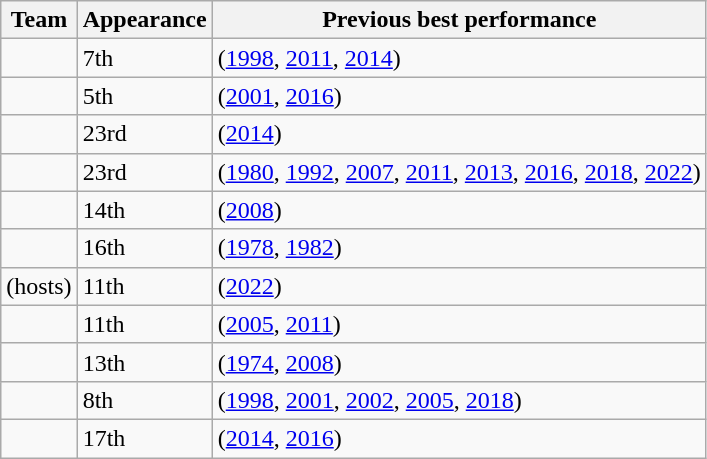<table class="wikitable sortable">
<tr>
<th>Team</th>
<th data-sort-type="number">Appearance</th>
<th>Previous best performance</th>
</tr>
<tr>
<td></td>
<td>7th</td>
<td> (<a href='#'>1998</a>, <a href='#'>2011</a>, <a href='#'>2014</a>)</td>
</tr>
<tr>
<td></td>
<td>5th</td>
<td> (<a href='#'>2001</a>, <a href='#'>2016</a>)</td>
</tr>
<tr>
<td></td>
<td>23rd</td>
<td> (<a href='#'>2014</a>)</td>
</tr>
<tr>
<td></td>
<td>23rd</td>
<td> (<a href='#'>1980</a>, <a href='#'>1992</a>, <a href='#'>2007</a>, <a href='#'>2011</a>, <a href='#'>2013</a>, <a href='#'>2016</a>, <a href='#'>2018</a>, <a href='#'>2022</a>)</td>
</tr>
<tr>
<td></td>
<td>14th</td>
<td> (<a href='#'>2008</a>)</td>
</tr>
<tr>
<td></td>
<td>16th</td>
<td> (<a href='#'>1978</a>, <a href='#'>1982</a>)</td>
</tr>
<tr>
<td> (hosts)</td>
<td>11th</td>
<td> (<a href='#'>2022</a>)</td>
</tr>
<tr>
<td></td>
<td>11th</td>
<td> (<a href='#'>2005</a>, <a href='#'>2011</a>)</td>
</tr>
<tr>
<td></td>
<td>13th</td>
<td> (<a href='#'>1974</a>, <a href='#'>2008</a>)</td>
</tr>
<tr>
<td></td>
<td>8th</td>
<td> (<a href='#'>1998</a>, <a href='#'>2001</a>, <a href='#'>2002</a>, <a href='#'>2005</a>, <a href='#'>2018</a>)</td>
</tr>
<tr>
<td></td>
<td>17th</td>
<td> (<a href='#'>2014</a>, <a href='#'>2016</a>)</td>
</tr>
</table>
